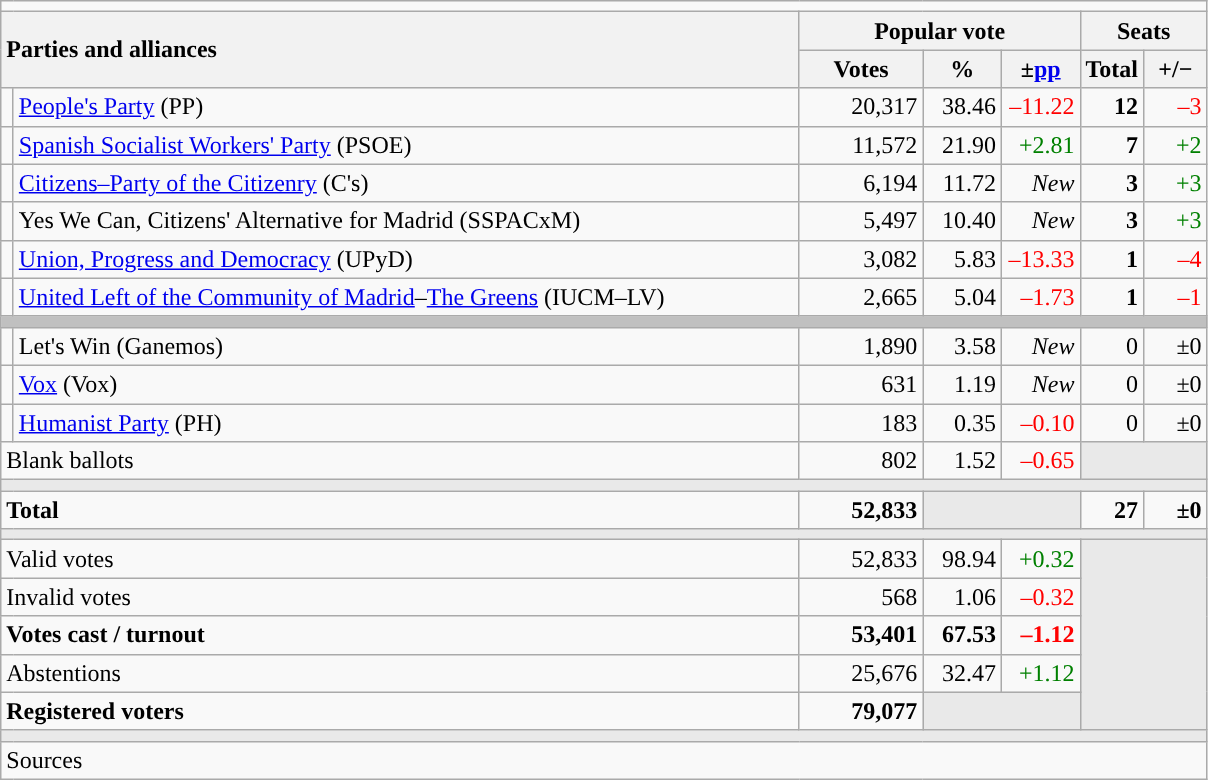<table class="wikitable" style="text-align:right;">
<tr>
<td colspan="7"></td>
</tr>
<tr>
<th style="text-align:left;" rowspan="2" colspan="2" width="525">Parties and alliances</th>
<th colspan="3">Popular vote</th>
<th colspan="2">Seats</th>
</tr>
<tr>
<th width="75">Votes</th>
<th width="45">%</th>
<th width="45">±<a href='#'>pp</a></th>
<th width="35">Total</th>
<th width="35">+/−</th>
</tr>
<tr>
<td width="1" style="color:inherit;background:"></td>
<td align="left"><a href='#'>People's Party</a> (PP)</td>
<td>20,317</td>
<td>38.46</td>
<td style="color:red;">–11.22</td>
<td><strong>12</strong></td>
<td style="color:red;">–3</td>
</tr>
<tr>
<td style="color:inherit;background:"></td>
<td align="left"><a href='#'>Spanish Socialist Workers' Party</a> (PSOE)</td>
<td>11,572</td>
<td>21.90</td>
<td style="color:green;">+2.81</td>
<td><strong>7</strong></td>
<td style="color:green;">+2</td>
</tr>
<tr>
<td style="color:inherit;background:"></td>
<td align="left"><a href='#'>Citizens–Party of the Citizenry</a> (C's)</td>
<td>6,194</td>
<td>11.72</td>
<td><em>New</em></td>
<td><strong>3</strong></td>
<td style="color:green;">+3</td>
</tr>
<tr>
<td style="color:inherit;background:"></td>
<td align="left">Yes We Can, Citizens' Alternative for Madrid (SSPACxM)</td>
<td>5,497</td>
<td>10.40</td>
<td><em>New</em></td>
<td><strong>3</strong></td>
<td style="color:green;">+3</td>
</tr>
<tr>
<td style="color:inherit;background:"></td>
<td align="left"><a href='#'>Union, Progress and Democracy</a> (UPyD)</td>
<td>3,082</td>
<td>5.83</td>
<td style="color:red;">–13.33</td>
<td><strong>1</strong></td>
<td style="color:red;">–4</td>
</tr>
<tr>
<td style="color:inherit;background:"></td>
<td align="left"><a href='#'>United Left of the Community of Madrid</a>–<a href='#'>The Greens</a> (IUCM–LV)</td>
<td>2,665</td>
<td>5.04</td>
<td style="color:red;">–1.73</td>
<td><strong>1</strong></td>
<td style="color:red;">–1</td>
</tr>
<tr>
<td colspan="7" bgcolor="#C0C0C0"></td>
</tr>
<tr>
<td style="color:inherit;background:"></td>
<td align="left">Let's Win (Ganemos)</td>
<td>1,890</td>
<td>3.58</td>
<td><em>New</em></td>
<td>0</td>
<td>±0</td>
</tr>
<tr>
<td style="color:inherit;background:"></td>
<td align="left"><a href='#'>Vox</a> (Vox)</td>
<td>631</td>
<td>1.19</td>
<td><em>New</em></td>
<td>0</td>
<td>±0</td>
</tr>
<tr>
<td style="color:inherit;background:"></td>
<td align="left"><a href='#'>Humanist Party</a> (PH)</td>
<td>183</td>
<td>0.35</td>
<td style="color:red;">–0.10</td>
<td>0</td>
<td>±0</td>
</tr>
<tr>
<td align="left" colspan="2">Blank ballots</td>
<td>802</td>
<td>1.52</td>
<td style="color:red;">–0.65</td>
<td bgcolor="#E9E9E9" colspan="2"></td>
</tr>
<tr>
<td colspan="7" bgcolor="#E9E9E9"></td>
</tr>
<tr style="font-weight:bold;">
<td align="left" colspan="2">Total</td>
<td>52,833</td>
<td bgcolor="#E9E9E9" colspan="2"></td>
<td>27</td>
<td>±0</td>
</tr>
<tr>
<td colspan="7" bgcolor="#E9E9E9"></td>
</tr>
<tr>
<td align="left" colspan="2">Valid votes</td>
<td>52,833</td>
<td>98.94</td>
<td style="color:green;">+0.32</td>
<td bgcolor="#E9E9E9" colspan="2" rowspan="5"></td>
</tr>
<tr>
<td align="left" colspan="2">Invalid votes</td>
<td>568</td>
<td>1.06</td>
<td style="color:red;">–0.32</td>
</tr>
<tr style="font-weight:bold;">
<td align="left" colspan="2">Votes cast / turnout</td>
<td>53,401</td>
<td>67.53</td>
<td style="color:red;">–1.12</td>
</tr>
<tr>
<td align="left" colspan="2">Abstentions</td>
<td>25,676</td>
<td>32.47</td>
<td style="color:green;">+1.12</td>
</tr>
<tr style="font-weight:bold;">
<td align="left" colspan="2">Registered voters</td>
<td>79,077</td>
<td bgcolor="#E9E9E9" colspan="2"></td>
</tr>
<tr>
<td colspan="7" bgcolor="#E9E9E9"></td>
</tr>
<tr>
<td align="left" colspan="7">Sources</td>
</tr>
</table>
